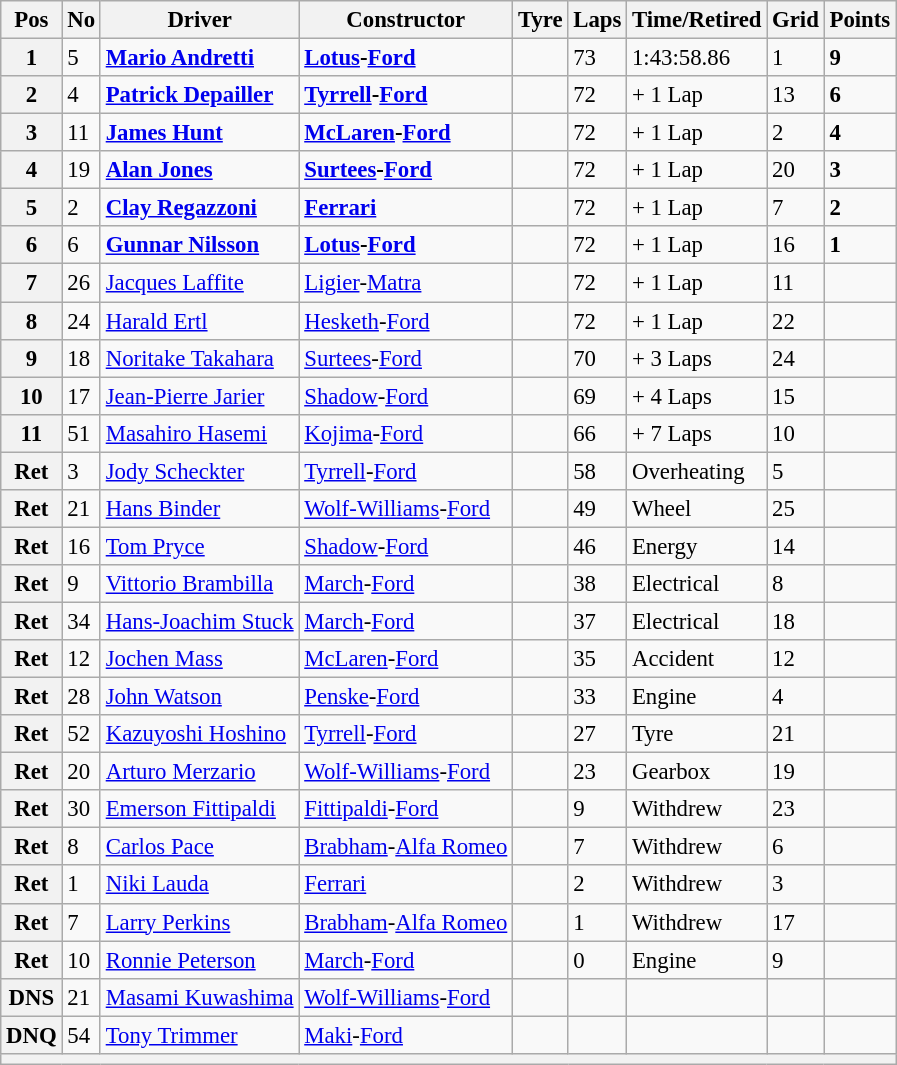<table class="wikitable" style="font-size: 95%">
<tr>
<th>Pos</th>
<th>No</th>
<th>Driver</th>
<th>Constructor</th>
<th>Tyre</th>
<th>Laps</th>
<th>Time/Retired</th>
<th>Grid</th>
<th>Points</th>
</tr>
<tr>
<th>1</th>
<td>5</td>
<td> <strong><a href='#'>Mario Andretti</a></strong></td>
<td><strong><a href='#'>Lotus</a>-<a href='#'>Ford</a></strong></td>
<td></td>
<td>73</td>
<td>1:43:58.86</td>
<td>1</td>
<td><strong>9</strong></td>
</tr>
<tr>
<th>2</th>
<td>4</td>
<td> <strong><a href='#'>Patrick Depailler</a></strong></td>
<td><strong><a href='#'>Tyrrell</a>-<a href='#'>Ford</a></strong></td>
<td></td>
<td>72</td>
<td>+ 1 Lap</td>
<td>13</td>
<td><strong>6</strong></td>
</tr>
<tr>
<th>3</th>
<td>11</td>
<td> <strong><a href='#'>James Hunt</a></strong></td>
<td><strong><a href='#'>McLaren</a>-<a href='#'>Ford</a></strong></td>
<td></td>
<td>72</td>
<td>+ 1 Lap</td>
<td>2</td>
<td><strong>4</strong></td>
</tr>
<tr>
<th>4</th>
<td>19</td>
<td> <strong><a href='#'>Alan Jones</a></strong></td>
<td><strong><a href='#'>Surtees</a>-<a href='#'>Ford</a></strong></td>
<td></td>
<td>72</td>
<td>+ 1 Lap</td>
<td>20</td>
<td><strong>3</strong></td>
</tr>
<tr>
<th>5</th>
<td>2</td>
<td> <strong><a href='#'>Clay Regazzoni</a></strong></td>
<td><strong><a href='#'>Ferrari</a></strong></td>
<td></td>
<td>72</td>
<td>+ 1 Lap</td>
<td>7</td>
<td><strong>2</strong></td>
</tr>
<tr>
<th>6</th>
<td>6</td>
<td> <strong><a href='#'>Gunnar Nilsson</a></strong></td>
<td><strong><a href='#'>Lotus</a>-<a href='#'>Ford</a></strong></td>
<td></td>
<td>72</td>
<td>+ 1 Lap</td>
<td>16</td>
<td><strong>1</strong></td>
</tr>
<tr>
<th>7</th>
<td>26</td>
<td> <a href='#'>Jacques Laffite</a></td>
<td><a href='#'>Ligier</a>-<a href='#'>Matra</a></td>
<td></td>
<td>72</td>
<td>+ 1 Lap</td>
<td>11</td>
<td> </td>
</tr>
<tr>
<th>8</th>
<td>24</td>
<td> <a href='#'>Harald Ertl</a></td>
<td><a href='#'>Hesketh</a>-<a href='#'>Ford</a></td>
<td></td>
<td>72</td>
<td>+ 1 Lap</td>
<td>22</td>
<td> </td>
</tr>
<tr>
<th>9</th>
<td>18</td>
<td> <a href='#'>Noritake Takahara</a></td>
<td><a href='#'>Surtees</a>-<a href='#'>Ford</a></td>
<td></td>
<td>70</td>
<td>+ 3 Laps</td>
<td>24</td>
<td> </td>
</tr>
<tr>
<th>10</th>
<td>17</td>
<td> <a href='#'>Jean-Pierre Jarier</a></td>
<td><a href='#'>Shadow</a>-<a href='#'>Ford</a></td>
<td></td>
<td>69</td>
<td>+ 4 Laps</td>
<td>15</td>
<td> </td>
</tr>
<tr>
<th>11</th>
<td>51</td>
<td> <a href='#'>Masahiro Hasemi</a></td>
<td><a href='#'>Kojima</a>-<a href='#'>Ford</a></td>
<td></td>
<td>66</td>
<td>+ 7 Laps</td>
<td>10</td>
<td> </td>
</tr>
<tr>
<th>Ret</th>
<td>3</td>
<td> <a href='#'>Jody Scheckter</a></td>
<td><a href='#'>Tyrrell</a>-<a href='#'>Ford</a></td>
<td></td>
<td>58</td>
<td>Overheating</td>
<td>5</td>
<td> </td>
</tr>
<tr>
<th>Ret</th>
<td>21</td>
<td> <a href='#'>Hans Binder</a></td>
<td><a href='#'>Wolf-Williams</a>-<a href='#'>Ford</a></td>
<td></td>
<td>49</td>
<td>Wheel</td>
<td>25</td>
<td> </td>
</tr>
<tr>
<th>Ret</th>
<td>16</td>
<td> <a href='#'>Tom Pryce</a></td>
<td><a href='#'>Shadow</a>-<a href='#'>Ford</a></td>
<td></td>
<td>46</td>
<td>Energy</td>
<td>14</td>
<td> </td>
</tr>
<tr>
<th>Ret</th>
<td>9</td>
<td> <a href='#'>Vittorio Brambilla</a></td>
<td><a href='#'>March</a>-<a href='#'>Ford</a></td>
<td></td>
<td>38</td>
<td>Electrical</td>
<td>8</td>
<td> </td>
</tr>
<tr>
<th>Ret</th>
<td>34</td>
<td> <a href='#'>Hans-Joachim Stuck</a></td>
<td><a href='#'>March</a>-<a href='#'>Ford</a></td>
<td></td>
<td>37</td>
<td>Electrical</td>
<td>18</td>
<td> </td>
</tr>
<tr>
<th>Ret</th>
<td>12</td>
<td> <a href='#'>Jochen Mass</a></td>
<td><a href='#'>McLaren</a>-<a href='#'>Ford</a></td>
<td></td>
<td>35</td>
<td>Accident</td>
<td>12</td>
<td> </td>
</tr>
<tr>
<th>Ret</th>
<td>28</td>
<td> <a href='#'>John Watson</a></td>
<td><a href='#'>Penske</a>-<a href='#'>Ford</a></td>
<td></td>
<td>33</td>
<td>Engine</td>
<td>4</td>
<td> </td>
</tr>
<tr>
<th>Ret</th>
<td>52</td>
<td> <a href='#'>Kazuyoshi Hoshino</a></td>
<td><a href='#'>Tyrrell</a>-<a href='#'>Ford</a></td>
<td></td>
<td>27</td>
<td>Tyre</td>
<td>21</td>
<td> </td>
</tr>
<tr>
<th>Ret</th>
<td>20</td>
<td> <a href='#'>Arturo Merzario</a></td>
<td><a href='#'>Wolf-Williams</a>-<a href='#'>Ford</a></td>
<td></td>
<td>23</td>
<td>Gearbox</td>
<td>19</td>
<td> </td>
</tr>
<tr>
<th>Ret</th>
<td>30</td>
<td> <a href='#'>Emerson Fittipaldi</a></td>
<td><a href='#'>Fittipaldi</a>-<a href='#'>Ford</a></td>
<td></td>
<td>9</td>
<td>Withdrew</td>
<td>23</td>
<td> </td>
</tr>
<tr>
<th>Ret</th>
<td>8</td>
<td> <a href='#'>Carlos Pace</a></td>
<td><a href='#'>Brabham</a>-<a href='#'>Alfa Romeo</a></td>
<td></td>
<td>7</td>
<td>Withdrew</td>
<td>6</td>
<td> </td>
</tr>
<tr>
<th>Ret</th>
<td>1</td>
<td> <a href='#'>Niki Lauda</a></td>
<td><a href='#'>Ferrari</a></td>
<td></td>
<td>2</td>
<td>Withdrew</td>
<td>3</td>
<td> </td>
</tr>
<tr>
<th>Ret</th>
<td>7</td>
<td> <a href='#'>Larry Perkins</a></td>
<td><a href='#'>Brabham</a>-<a href='#'>Alfa Romeo</a></td>
<td></td>
<td>1</td>
<td>Withdrew</td>
<td>17</td>
<td> </td>
</tr>
<tr>
<th>Ret</th>
<td>10</td>
<td> <a href='#'>Ronnie Peterson</a></td>
<td><a href='#'>March</a>-<a href='#'>Ford</a></td>
<td></td>
<td>0</td>
<td>Engine</td>
<td>9</td>
<td> </td>
</tr>
<tr>
<th>DNS</th>
<td>21</td>
<td> <a href='#'>Masami Kuwashima</a></td>
<td><a href='#'>Wolf-Williams</a>-<a href='#'>Ford</a></td>
<td></td>
<td> </td>
<td> </td>
<td> </td>
<td> </td>
</tr>
<tr>
<th>DNQ</th>
<td>54</td>
<td> <a href='#'>Tony Trimmer</a></td>
<td><a href='#'>Maki</a>-<a href='#'>Ford</a></td>
<td></td>
<td> </td>
<td> </td>
<td> </td>
<td> </td>
</tr>
<tr>
<th colspan="9"></th>
</tr>
</table>
